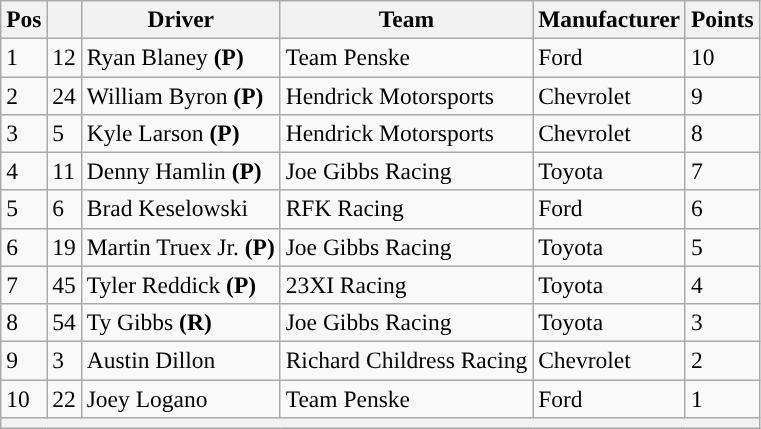<table class="wikitable" style="font-size:98%">
<tr>
<th>Pos</th>
<th></th>
<th>Driver</th>
<th>Team</th>
<th>Manufacturer</th>
<th>Points</th>
</tr>
<tr>
<td>1</td>
<td>12</td>
<td>Ryan Blaney <strong>(P)</strong></td>
<td>Team Penske</td>
<td>Ford</td>
<td>10</td>
</tr>
<tr>
<td>2</td>
<td>24</td>
<td>William Byron <strong>(P)</strong></td>
<td>Hendrick Motorsports</td>
<td>Chevrolet</td>
<td>9</td>
</tr>
<tr>
<td>3</td>
<td>5</td>
<td>Kyle Larson <strong>(P)</strong></td>
<td>Hendrick Motorsports</td>
<td>Chevrolet</td>
<td>8</td>
</tr>
<tr>
<td>4</td>
<td>11</td>
<td>Denny Hamlin <strong>(P)</strong></td>
<td>Joe Gibbs Racing</td>
<td>Toyota</td>
<td>7</td>
</tr>
<tr>
<td>5</td>
<td>6</td>
<td>Brad Keselowski</td>
<td>RFK Racing</td>
<td>Ford</td>
<td>6</td>
</tr>
<tr>
<td>6</td>
<td>19</td>
<td>Martin Truex Jr. <strong>(P)</strong></td>
<td>Joe Gibbs Racing</td>
<td>Toyota</td>
<td>5</td>
</tr>
<tr>
<td>7</td>
<td>45</td>
<td>Tyler Reddick <strong>(P)</strong></td>
<td>23XI Racing</td>
<td>Toyota</td>
<td>4</td>
</tr>
<tr>
<td>8</td>
<td>54</td>
<td>Ty Gibbs <strong>(R)</strong></td>
<td>Joe Gibbs Racing</td>
<td>Toyota</td>
<td>3</td>
</tr>
<tr>
<td>9</td>
<td>3</td>
<td>Austin Dillon</td>
<td>Richard Childress Racing</td>
<td>Chevrolet</td>
<td>2</td>
</tr>
<tr>
<td>10</td>
<td>22</td>
<td>Joey Logano</td>
<td>Team Penske</td>
<td>Ford</td>
<td>1</td>
</tr>
<tr>
<th colspan="6"></th>
</tr>
</table>
